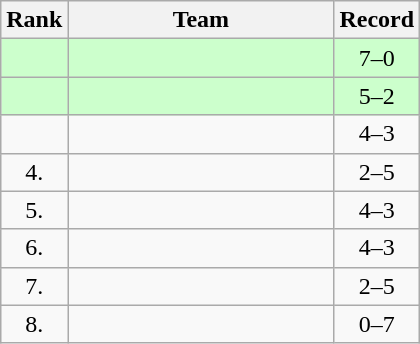<table class=wikitable style="text-align:center;">
<tr>
<th>Rank</th>
<th width=170>Team</th>
<th>Record</th>
</tr>
<tr bgcolor="#ccffcc">
<td></td>
<td align=left></td>
<td>7–0</td>
</tr>
<tr bgcolor="#ccffcc">
<td></td>
<td align=left></td>
<td>5–2</td>
</tr>
<tr>
<td></td>
<td align=left></td>
<td>4–3</td>
</tr>
<tr>
<td>4.</td>
<td align=left></td>
<td>2–5</td>
</tr>
<tr>
<td>5.</td>
<td align=left></td>
<td>4–3</td>
</tr>
<tr>
<td>6.</td>
<td align=left></td>
<td>4–3</td>
</tr>
<tr>
<td>7.</td>
<td align=left></td>
<td>2–5</td>
</tr>
<tr>
<td>8.</td>
<td align=left></td>
<td>0–7</td>
</tr>
</table>
